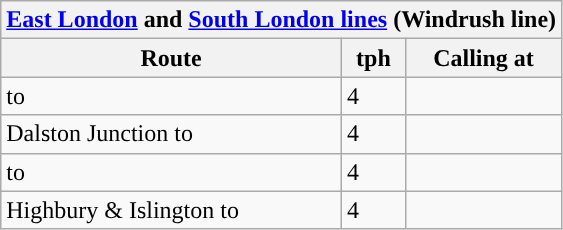<table class="wikitable">
<tr>
<th colspan="3" style="border-color:#"><a href='#'>East London</a> and <a href='#'>South London lines</a> (Windrush line)</th>
</tr>
<tr>
<th>Route</th>
<th>tph</th>
<th>Calling at</th>
</tr>
<tr>
<td> to </td>
<td>4</td>
<td></td>
</tr>
<tr>
<td>Dalston Junction to </td>
<td>4</td>
<td></td>
</tr>
<tr>
<td> to </td>
<td>4</td>
<td></td>
</tr>
<tr>
<td>Highbury & Islington to </td>
<td>4</td>
<td></td>
</tr>
</table>
